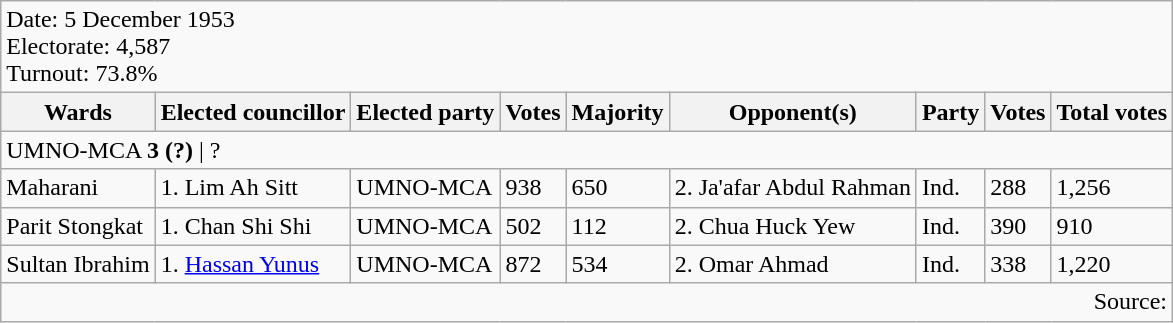<table class=wikitable>
<tr>
<td colspan=9>Date: 5 December 1953<br>Electorate: 4,587<br>Turnout: 73.8%</td>
</tr>
<tr>
<th>Wards</th>
<th>Elected councillor</th>
<th>Elected party</th>
<th>Votes</th>
<th>Majority</th>
<th>Opponent(s)</th>
<th>Party</th>
<th>Votes</th>
<th>Total votes</th>
</tr>
<tr>
<td colspan=9>UMNO-MCA <strong>3 (?)</strong> | ?</td>
</tr>
<tr>
<td>Maharani</td>
<td>1. Lim Ah Sitt</td>
<td>UMNO-MCA</td>
<td>938</td>
<td>650</td>
<td>2. Ja'afar Abdul Rahman</td>
<td>Ind.</td>
<td>288</td>
<td>1,256</td>
</tr>
<tr>
<td>Parit Stongkat</td>
<td>1. Chan Shi Shi</td>
<td>UMNO-MCA</td>
<td>502</td>
<td>112</td>
<td>2. Chua Huck Yew</td>
<td>Ind.</td>
<td>390</td>
<td>910</td>
</tr>
<tr>
<td>Sultan Ibrahim</td>
<td>1. <a href='#'>Hassan Yunus</a></td>
<td>UMNO-MCA</td>
<td>872</td>
<td>534</td>
<td>2. Omar Ahmad</td>
<td>Ind.</td>
<td>338</td>
<td>1,220</td>
</tr>
<tr>
<td colspan=9 align=right>Source: </td>
</tr>
</table>
